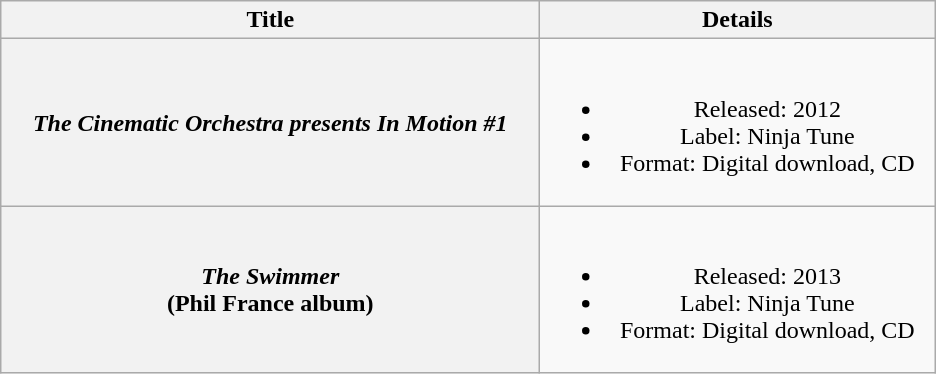<table class="wikitable plainrowheaders" style="text-align:center;">
<tr>
<th scope="col" style="width:22em;">Title</th>
<th scope="col" style="width:16em;">Details</th>
</tr>
<tr>
<th scope="row"><em>The Cinematic Orchestra presents In Motion #1</em></th>
<td><br><ul><li>Released: 2012</li><li>Label: Ninja Tune</li><li>Format: Digital download, CD</li></ul></td>
</tr>
<tr>
<th scope="row"><em>The Swimmer</em><br><span>(Phil France album)</span></th>
<td><br><ul><li>Released: 2013</li><li>Label: Ninja Tune</li><li>Format: Digital download, CD</li></ul></td>
</tr>
</table>
